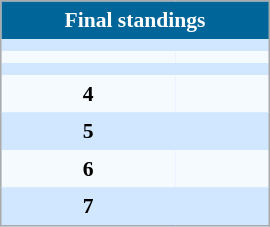<table align=center cellpadding="4" cellspacing="0" style="background: #D0E7FF; border: 1px #aaa solid; border-collapse: collapse; font-size: 90%;" width=180>
<tr align=center bgcolor=#006699 style="color:white;">
<th width=100% colspan=2>Final standings</th>
</tr>
<tr align=center bgcolor=#D0E7FF>
<td></td>
<td align=left></td>
</tr>
<tr align=center bgcolor=#F5FAFF>
<td></td>
<td align=left></td>
</tr>
<tr align=center bgcolor=#D0E7FF>
<td></td>
<td align=left></td>
</tr>
<tr align=center bgcolor=#F5FAFF>
<td><strong>4</strong></td>
<td align=left></td>
</tr>
<tr align=center bgcolor=#D0E7FF>
<td><strong>5</strong></td>
<td align=left></td>
</tr>
<tr align=center bgcolor=#F5FAFF>
<td><strong>6</strong></td>
<td align=left></td>
</tr>
<tr align=center bgcolor=#D0E7FF>
<td><strong>7</strong></td>
<td align=left></td>
</tr>
</table>
